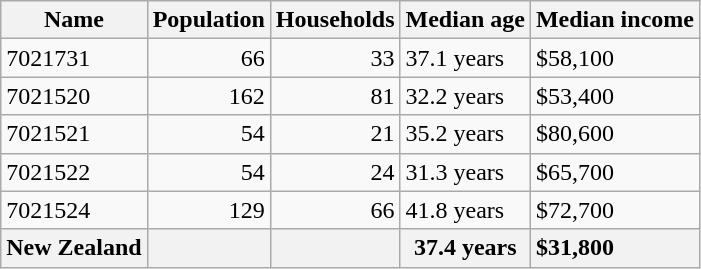<table class="wikitable">
<tr>
<th>Name</th>
<th>Population</th>
<th>Households</th>
<th>Median age</th>
<th>Median income</th>
</tr>
<tr>
<td>7021731</td>
<td style="text-align:right;">66</td>
<td style="text-align:right;">33</td>
<td>37.1 years</td>
<td>$58,100</td>
</tr>
<tr>
<td>7021520</td>
<td style="text-align:right;">162</td>
<td style="text-align:right;">81</td>
<td>32.2 years</td>
<td>$53,400</td>
</tr>
<tr>
<td>7021521</td>
<td style="text-align:right;">54</td>
<td style="text-align:right;">21</td>
<td>35.2 years</td>
<td>$80,600</td>
</tr>
<tr>
<td>7021522</td>
<td style="text-align:right;">54</td>
<td style="text-align:right;">24</td>
<td>31.3 years</td>
<td>$65,700</td>
</tr>
<tr>
<td>7021524</td>
<td style="text-align:right;">129</td>
<td style="text-align:right;">66</td>
<td>41.8 years</td>
<td>$72,700</td>
</tr>
<tr>
<th>New Zealand</th>
<th></th>
<th></th>
<th>37.4 years</th>
<th style="text-align:left;">$31,800</th>
</tr>
</table>
